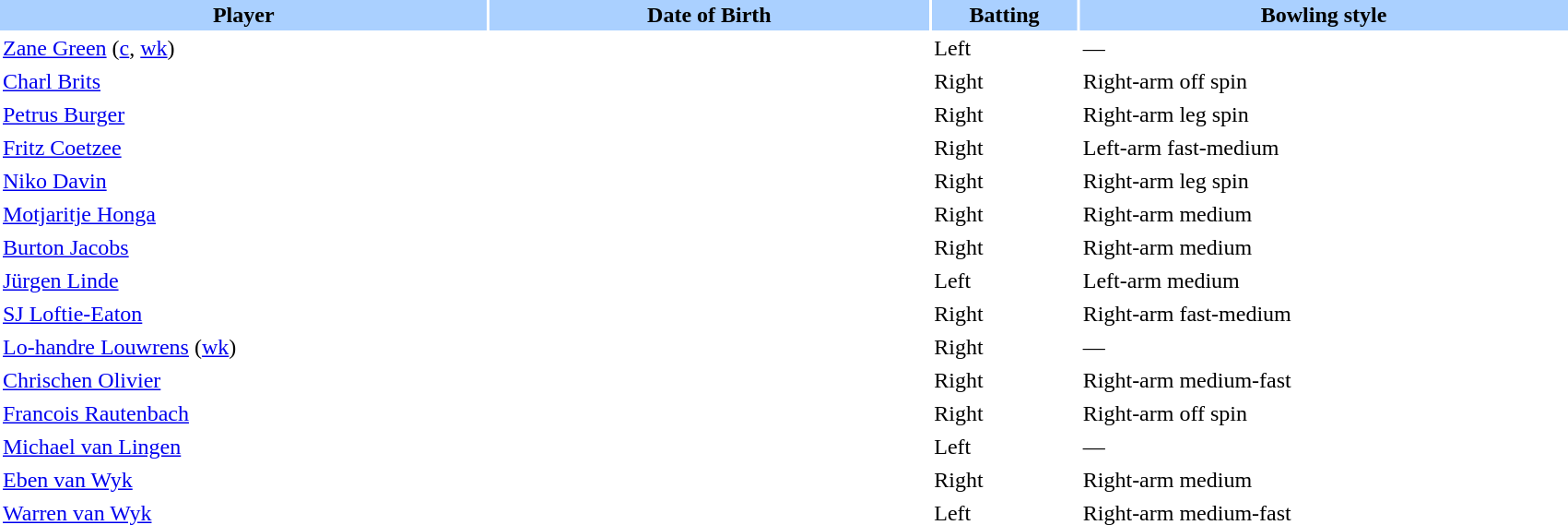<table border="0" cellspacing="2" cellpadding="2" style="width:90%;">
<tr style="background:#aad0ff;">
<th width=20%>Player</th>
<th width=18%>Date of Birth</th>
<th width=6%>Batting</th>
<th width=20%>Bowling style</th>
</tr>
<tr>
<td><a href='#'>Zane Green</a> (<a href='#'>c</a>, <a href='#'>wk</a>)</td>
<td></td>
<td>Left</td>
<td>—</td>
</tr>
<tr>
<td><a href='#'>Charl Brits</a></td>
<td></td>
<td>Right</td>
<td>Right-arm off spin</td>
</tr>
<tr>
<td><a href='#'>Petrus Burger</a></td>
<td></td>
<td>Right</td>
<td>Right-arm leg spin</td>
</tr>
<tr>
<td><a href='#'>Fritz Coetzee</a></td>
<td></td>
<td>Right</td>
<td>Left-arm fast-medium</td>
</tr>
<tr>
<td><a href='#'>Niko Davin</a></td>
<td></td>
<td>Right</td>
<td>Right-arm leg spin</td>
</tr>
<tr>
<td><a href='#'>Motjaritje Honga</a></td>
<td></td>
<td>Right</td>
<td>Right-arm medium</td>
</tr>
<tr>
<td><a href='#'>Burton Jacobs</a></td>
<td></td>
<td>Right</td>
<td>Right-arm medium</td>
</tr>
<tr>
<td><a href='#'>Jürgen Linde</a></td>
<td></td>
<td>Left</td>
<td>Left-arm medium</td>
</tr>
<tr>
<td><a href='#'>SJ Loftie-Eaton</a></td>
<td></td>
<td>Right</td>
<td>Right-arm fast-medium</td>
</tr>
<tr>
<td><a href='#'>Lo-handre Louwrens</a> (<a href='#'>wk</a>)</td>
<td></td>
<td>Right</td>
<td>—</td>
</tr>
<tr>
<td><a href='#'>Chrischen Olivier</a></td>
<td></td>
<td>Right</td>
<td>Right-arm medium-fast</td>
</tr>
<tr>
<td><a href='#'>Francois Rautenbach</a></td>
<td></td>
<td>Right</td>
<td>Right-arm off spin</td>
</tr>
<tr>
<td><a href='#'>Michael van Lingen</a></td>
<td></td>
<td>Left</td>
<td>—</td>
</tr>
<tr>
<td><a href='#'>Eben van Wyk</a></td>
<td></td>
<td>Right</td>
<td>Right-arm medium</td>
</tr>
<tr>
<td><a href='#'>Warren van Wyk</a></td>
<td></td>
<td>Left</td>
<td>Right-arm medium-fast</td>
</tr>
</table>
